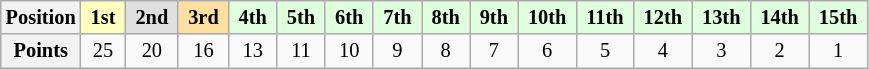<table class="wikitable" style="font-size: 85%; text-align:center">
<tr>
<th>Position</th>
<td style="background:#ffffbf;"> <strong>1st</strong> </td>
<td style="background:#dfdfdf;"> <strong>2nd</strong> </td>
<td style="background:#ffdf9f;"> <strong>3rd</strong> </td>
<td style="background:#dfffdf;"> <strong>4th</strong> </td>
<td style="background:#dfffdf;"> <strong>5th</strong> </td>
<td style="background:#dfffdf;"> <strong>6th</strong> </td>
<td style="background:#dfffdf;"> <strong>7th</strong> </td>
<td style="background:#dfffdf;"> <strong>8th</strong> </td>
<td style="background:#dfffdf;"> <strong>9th</strong> </td>
<td style="background:#dfffdf;"> <strong>10th</strong> </td>
<td style="background:#dfffdf;"> <strong>11th</strong> </td>
<td style="background:#dfffdf;"> <strong>12th</strong> </td>
<td style="background:#dfffdf;"> <strong>13th</strong> </td>
<td style="background:#dfffdf;"> <strong>14th</strong> </td>
<td style="background:#dfffdf;"> <strong>15th</strong> </td>
</tr>
<tr>
<th>Points</th>
<td>25</td>
<td>20</td>
<td>16</td>
<td>13</td>
<td>11</td>
<td>10</td>
<td>9</td>
<td>8</td>
<td>7</td>
<td>6</td>
<td>5</td>
<td>4</td>
<td>3</td>
<td>2</td>
<td>1</td>
</tr>
</table>
